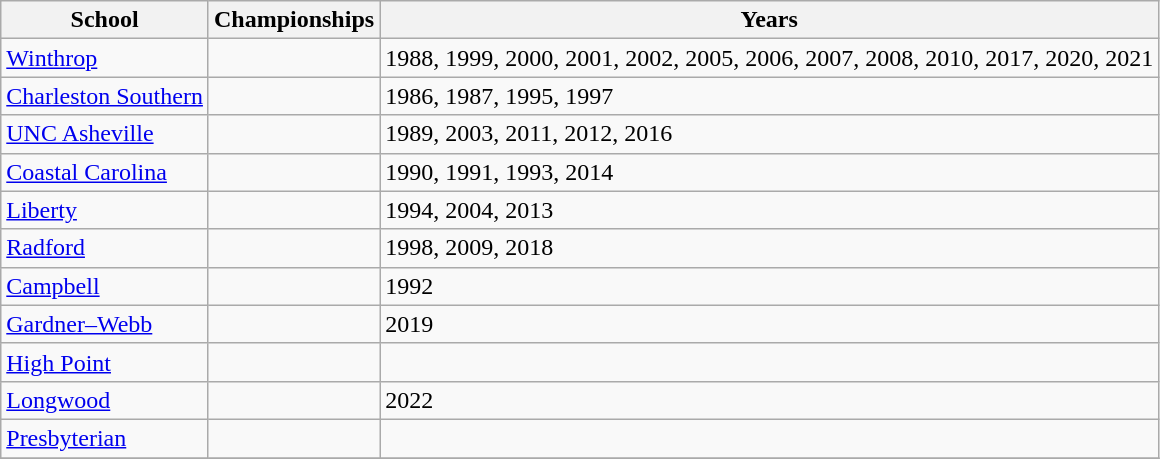<table class="wikitable">
<tr>
<th>School</th>
<th>Championships</th>
<th>Years</th>
</tr>
<tr>
<td><a href='#'>Winthrop</a></td>
<td></td>
<td>1988, 1999, 2000, 2001, 2002, 2005, 2006, 2007, 2008, 2010, 2017, 2020, 2021</td>
</tr>
<tr>
<td><a href='#'>Charleston Southern</a></td>
<td></td>
<td>1986, 1987, 1995, 1997</td>
</tr>
<tr>
<td><a href='#'>UNC Asheville</a></td>
<td></td>
<td>1989, 2003, 2011, 2012, 2016</td>
</tr>
<tr>
<td><a href='#'>Coastal Carolina</a></td>
<td></td>
<td>1990, 1991, 1993, 2014</td>
</tr>
<tr>
<td><a href='#'>Liberty</a></td>
<td></td>
<td>1994, 2004, 2013</td>
</tr>
<tr>
<td><a href='#'>Radford</a></td>
<td></td>
<td>1998, 2009, 2018</td>
</tr>
<tr>
<td><a href='#'>Campbell</a></td>
<td></td>
<td>1992</td>
</tr>
<tr>
<td><a href='#'>Gardner–Webb</a></td>
<td></td>
<td>2019</td>
</tr>
<tr>
<td><a href='#'>High Point</a></td>
<td></td>
<td></td>
</tr>
<tr>
<td><a href='#'>Longwood</a></td>
<td></td>
<td>2022</td>
</tr>
<tr>
<td><a href='#'>Presbyterian</a></td>
<td></td>
<td></td>
</tr>
<tr>
</tr>
</table>
